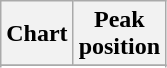<table class="wikitable plainrowheaders">
<tr>
<th>Chart</th>
<th>Peak<br>position</th>
</tr>
<tr>
</tr>
<tr>
</tr>
</table>
